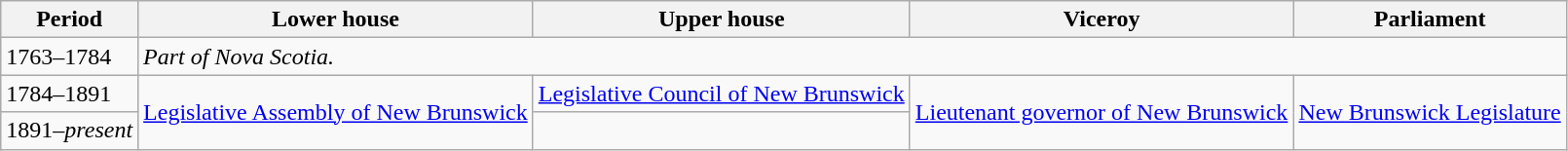<table class="wikitable">
<tr>
<th>Period</th>
<th>Lower house</th>
<th>Upper house</th>
<th>Viceroy</th>
<th>Parliament</th>
</tr>
<tr>
<td>1763–1784</td>
<td colspan="4"><em>Part of Nova Scotia.</em></td>
</tr>
<tr>
<td>1784–1891</td>
<td rowspan=2><a href='#'>Legislative Assembly of New Brunswick</a></td>
<td><a href='#'>Legislative Council of New Brunswick</a></td>
<td rowspan="2"><a href='#'>Lieutenant governor of New Brunswick</a></td>
<td rowspan="2"><a href='#'>New Brunswick Legislature</a></td>
</tr>
<tr>
<td>1891–<em>present</em></td>
<td></td>
</tr>
</table>
